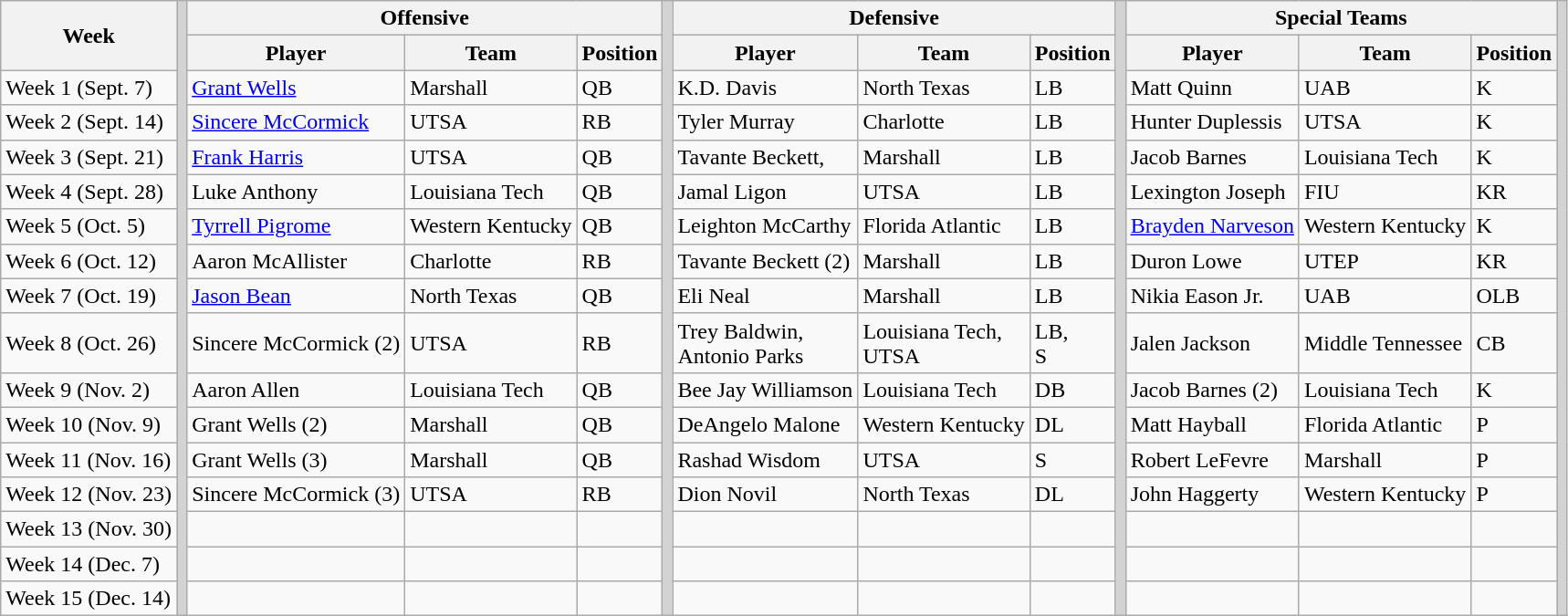<table class="wikitable" border="1">
<tr>
<th rowspan="2">Week</th>
<th rowSpan="17" style="background-color:lightgrey;"></th>
<th colspan="3">Offensive</th>
<th rowSpan="17" style="background-color:lightgrey;"></th>
<th colspan="3">Defensive</th>
<th rowSpan="17" style="background-color:lightgrey;"></th>
<th colspan="3">Special Teams</th>
<th rowSpan="17" style="background-color:lightgrey;"></th>
</tr>
<tr>
<th>Player</th>
<th>Team</th>
<th>Position</th>
<th>Player</th>
<th>Team</th>
<th>Position</th>
<th>Player</th>
<th>Team</th>
<th>Position</th>
</tr>
<tr>
<td>Week 1 (Sept. 7)</td>
<td><a href='#'>Grant Wells</a></td>
<td>Marshall</td>
<td>QB</td>
<td>K.D. Davis</td>
<td>North Texas</td>
<td>LB</td>
<td>Matt Quinn</td>
<td>UAB</td>
<td>K</td>
</tr>
<tr>
<td>Week 2 (Sept. 14)</td>
<td><a href='#'>Sincere McCormick</a></td>
<td>UTSA</td>
<td>RB</td>
<td>Tyler Murray</td>
<td>Charlotte</td>
<td>LB</td>
<td>Hunter Duplessis</td>
<td>UTSA</td>
<td>K</td>
</tr>
<tr>
<td>Week 3 (Sept. 21)</td>
<td><a href='#'>Frank Harris</a></td>
<td>UTSA</td>
<td>QB</td>
<td>Tavante Beckett,</td>
<td>Marshall</td>
<td>LB</td>
<td>Jacob Barnes</td>
<td>Louisiana Tech</td>
<td>K</td>
</tr>
<tr>
<td>Week 4 (Sept. 28)</td>
<td>Luke Anthony</td>
<td>Louisiana Tech</td>
<td>QB</td>
<td>Jamal Ligon</td>
<td>UTSA</td>
<td>LB</td>
<td>Lexington Joseph</td>
<td>FIU</td>
<td>KR</td>
</tr>
<tr>
<td>Week 5 (Oct. 5)</td>
<td><a href='#'>Tyrrell Pigrome</a></td>
<td>Western Kentucky</td>
<td>QB</td>
<td>Leighton McCarthy</td>
<td>Florida Atlantic</td>
<td>LB</td>
<td><a href='#'>Brayden Narveson</a></td>
<td>Western Kentucky</td>
<td>K</td>
</tr>
<tr>
<td>Week 6 (Oct. 12)</td>
<td>Aaron McAllister</td>
<td>Charlotte</td>
<td>RB</td>
<td>Tavante Beckett (2)</td>
<td>Marshall</td>
<td>LB</td>
<td>Duron Lowe</td>
<td>UTEP</td>
<td>KR</td>
</tr>
<tr>
<td>Week 7 (Oct. 19)</td>
<td><a href='#'>Jason Bean</a></td>
<td>North Texas</td>
<td>QB</td>
<td>Eli Neal</td>
<td>Marshall</td>
<td>LB</td>
<td>Nikia Eason Jr.</td>
<td>UAB</td>
<td>OLB</td>
</tr>
<tr>
<td>Week 8 (Oct. 26)</td>
<td>Sincere McCormick (2)</td>
<td>UTSA</td>
<td>RB</td>
<td>Trey Baldwin,<br>Antonio Parks</td>
<td>Louisiana Tech,<br>UTSA</td>
<td>LB,<br>S</td>
<td>Jalen Jackson</td>
<td>Middle Tennessee</td>
<td>CB</td>
</tr>
<tr>
<td>Week 9 (Nov. 2)</td>
<td>Aaron Allen</td>
<td>Louisiana Tech</td>
<td>QB</td>
<td>Bee Jay Williamson</td>
<td>Louisiana Tech</td>
<td>DB</td>
<td>Jacob Barnes (2)</td>
<td>Louisiana Tech</td>
<td>K</td>
</tr>
<tr>
<td>Week 10 (Nov. 9)</td>
<td>Grant Wells (2)</td>
<td>Marshall</td>
<td>QB</td>
<td>DeAngelo Malone</td>
<td>Western Kentucky</td>
<td>DL</td>
<td>Matt Hayball</td>
<td>Florida Atlantic</td>
<td>P</td>
</tr>
<tr>
<td>Week 11 (Nov. 16)</td>
<td>Grant Wells (3)</td>
<td>Marshall</td>
<td>QB</td>
<td>Rashad Wisdom</td>
<td>UTSA</td>
<td>S</td>
<td>Robert LeFevre</td>
<td>Marshall</td>
<td>P</td>
</tr>
<tr>
<td>Week 12 (Nov. 23)</td>
<td>Sincere McCormick (3)</td>
<td>UTSA</td>
<td>RB</td>
<td>Dion Novil</td>
<td>North Texas</td>
<td>DL</td>
<td>John Haggerty</td>
<td>Western Kentucky</td>
<td>P</td>
</tr>
<tr>
<td>Week 13 (Nov. 30)</td>
<td></td>
<td></td>
<td></td>
<td></td>
<td></td>
<td></td>
<td></td>
<td></td>
<td></td>
</tr>
<tr>
<td>Week 14 (Dec. 7)</td>
<td></td>
<td></td>
<td></td>
<td></td>
<td></td>
<td></td>
<td></td>
<td></td>
<td></td>
</tr>
<tr>
<td>Week 15 (Dec. 14)</td>
<td></td>
<td></td>
<td></td>
<td></td>
<td></td>
<td></td>
<td></td>
<td></td>
<td></td>
</tr>
</table>
